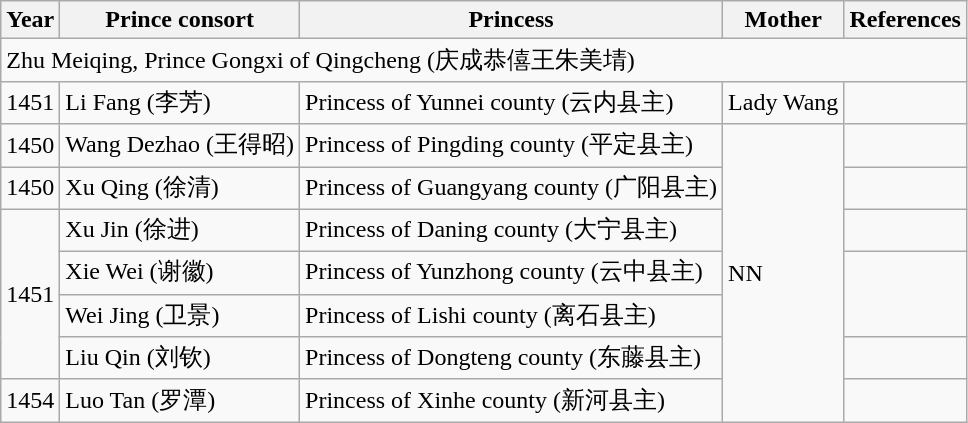<table class="wikitable">
<tr>
<th>Year</th>
<th>Prince consort</th>
<th>Princess</th>
<th>Mother</th>
<th>References</th>
</tr>
<tr>
<td colspan="5">Zhu Meiqing, Prince Gongxi of Qingcheng (庆成恭僖王朱美埥)</td>
</tr>
<tr>
<td>1451</td>
<td>Li Fang (李芳)</td>
<td>Princess of Yunnei county (云内县主)</td>
<td>Lady Wang</td>
<td></td>
</tr>
<tr>
<td>1450</td>
<td>Wang Dezhao (王得昭)</td>
<td>Princess of Pingding county (平定县主)</td>
<td rowspan="7">NN</td>
<td></td>
</tr>
<tr>
<td>1450</td>
<td>Xu Qing (徐清)</td>
<td>Princess of Guangyang county (广阳县主)</td>
<td></td>
</tr>
<tr>
<td rowspan="4">1451</td>
<td>Xu Jin (徐进)</td>
<td>Princess of Daning county (大宁县主)</td>
<td></td>
</tr>
<tr>
<td>Xie Wei (谢徽)</td>
<td>Princess of Yunzhong county (云中县主)</td>
<td rowspan="2"></td>
</tr>
<tr>
<td>Wei Jing (卫景)</td>
<td>Princess of Lishi county (离石县主)</td>
</tr>
<tr>
<td>Liu Qin (刘钦)</td>
<td>Princess of Dongteng county (东藤县主)</td>
<td></td>
</tr>
<tr>
<td>1454</td>
<td>Luo Tan (罗潭)</td>
<td>Princess of Xinhe county (新河县主)</td>
<td></td>
</tr>
</table>
